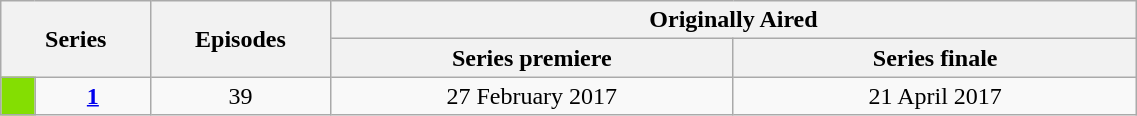<table class="wikitable"  style="width: 60%; text-align:center;">
<tr>
<th colspan=2 rowspan=2 style="width: 5%;">Series</th>
<th rowspan=2 style="width: 5%;">Episodes</th>
<th colspan=2>Originally Aired</th>
</tr>
<tr>
<th style="width: 15%;">Series premiere</th>
<th style="width: 15%;">Series finale</th>
</tr>
<tr>
<td style="width:12px; background:#84DE02; width:1%;"></td>
<td><strong><a href='#'>1</a></strong></td>
<td>39</td>
<td>27 February 2017</td>
<td>21 April 2017</td>
</tr>
</table>
